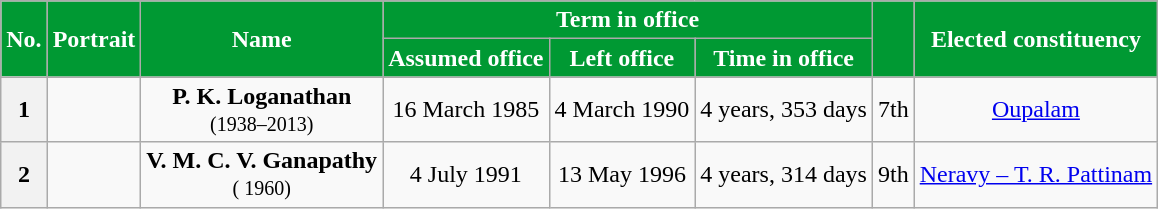<table class="wikitable sortable" style="text-align:center;">
<tr>
<th rowspan=2 style="background-color:#009933;color:white">No.</th>
<th rowspan=2 style="background-color:#009933;color:white">Portrait</th>
<th rowspan=2 style="background-color:#009933;color:white">Name<br></th>
<th colspan=3 style="background-color:#009933;color:white">Term in office</th>
<th rowspan=2 style="background-color:#009933;color:white"><a href='#'></a><br></th>
<th rowspan=2 style="background-color:#009933;color:white">Elected constituency</th>
</tr>
<tr>
<th style="background-color:#009933;color:white">Assumed office</th>
<th style="background-color:#009933;color:white">Left office</th>
<th style="background-color:#009933;color:white">Time in office</th>
</tr>
<tr>
<th>1</th>
<td></td>
<td><strong>P. K. Loganathan</strong><br><small>(1938–2013)</small></td>
<td>16 March 1985</td>
<td>4 March 1990</td>
<td>4 years, 353 days</td>
<td>7th<br></td>
<td><a href='#'>Oupalam</a></td>
</tr>
<tr>
<th>2</th>
<td></td>
<td><strong>V. M. C. V. Ganapathy</strong><br><small>( 1960)</small></td>
<td>4 July 1991</td>
<td>13 May 1996</td>
<td>4 years, 314 days</td>
<td>9th<br></td>
<td><a href='#'>Neravy – T. R. Pattinam</a></td>
</tr>
</table>
